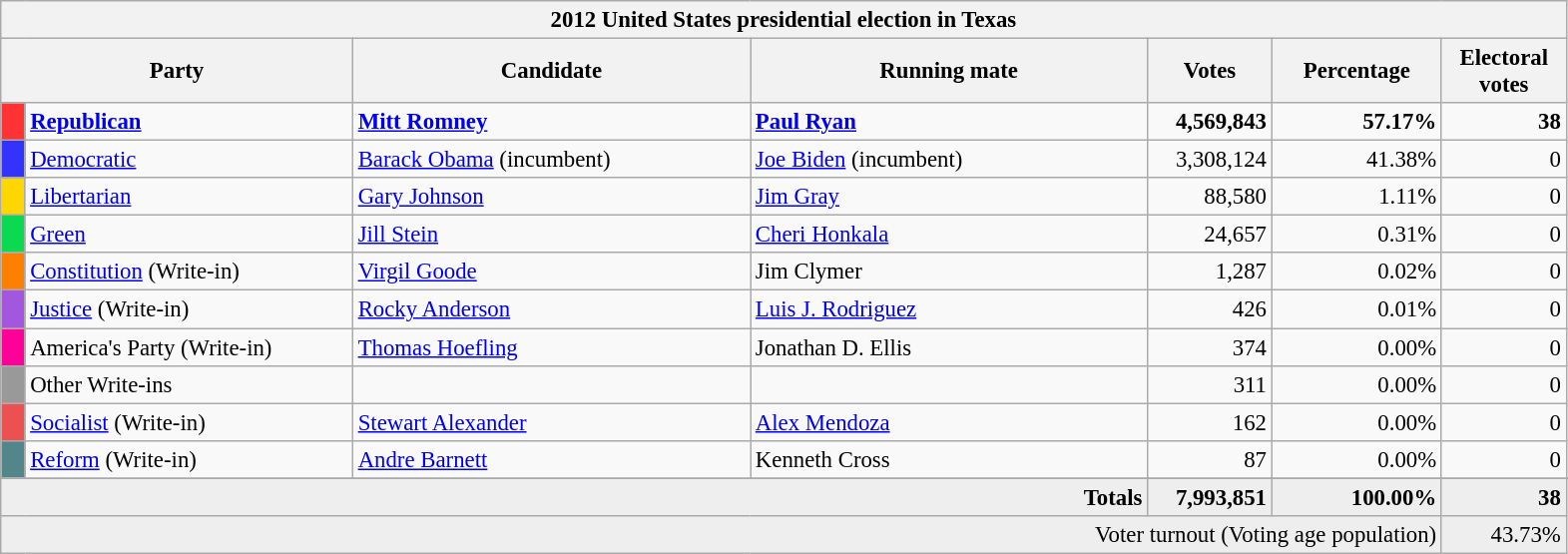<table class="wikitable" style="font-size: 95%;">
<tr>
<th colspan="7">2012 United States presidential election in Texas </th>
</tr>
<tr>
<th colspan="2" style="width: 15em">Party</th>
<th style="width: 17em">Candidate</th>
<th style="width: 17em">Running mate</th>
<th style="width: 5em">Votes</th>
<th style="width: 7em">Percentage</th>
<th style="width: 5em">Electoral votes</th>
</tr>
<tr>
<th style="background-color:#FF3333; width: 3px"></th>
<td style="width: 130px"><strong><a href='#'>Republican</a></strong></td>
<td><strong><a href='#'>Mitt Romney</a></strong></td>
<td><strong><a href='#'>Paul Ryan</a></strong></td>
<td align="right"><strong>4,569,843</strong></td>
<td align="right"><strong>57.17%</strong></td>
<td align="right"><strong>38</strong></td>
</tr>
<tr>
<th style="background-color:#3333FF; width: 3px"></th>
<td style="width: 130px"><a href='#'>Democratic</a></td>
<td><a href='#'>Barack Obama</a> (incumbent)</td>
<td><a href='#'>Joe Biden</a> (incumbent)</td>
<td align="right">3,308,124</td>
<td align="right">41.38%</td>
<td align="right">0</td>
</tr>
<tr>
<th style="background-color:#FFD700; width: 3px"></th>
<td style="width: 130px"><a href='#'>Libertarian</a></td>
<td><a href='#'>Gary Johnson</a></td>
<td><a href='#'>Jim Gray</a></td>
<td align="right">88,580</td>
<td align="right">1.11%</td>
<td align="right">0</td>
</tr>
<tr>
<th style="background-color:#0BDA51; width: 3px"></th>
<td style="width: 130px"><a href='#'>Green</a></td>
<td><a href='#'>Jill Stein</a></td>
<td><a href='#'>Cheri Honkala</a></td>
<td align="right">24,657</td>
<td align="right">0.31%</td>
<td align="right">0</td>
</tr>
<tr>
<th style="background-color:#FF7F00; width: 3px"></th>
<td style="width: 130px"><a href='#'>Constitution</a> (Write-in)</td>
<td><a href='#'>Virgil Goode</a></td>
<td>Jim Clymer</td>
<td align="right">1,287</td>
<td align="right">0.02%</td>
<td align="right">0</td>
</tr>
<tr>
<th style="background-color:#A356DE; width: 3px"></th>
<td style="width: 130px"><a href='#'>Justice</a> (Write-in)</td>
<td><a href='#'>Rocky Anderson</a></td>
<td><a href='#'>Luis J. Rodriguez</a></td>
<td align="right">426</td>
<td align="right">0.01%</td>
<td align="right">0</td>
</tr>
<tr>
<th style="background-color:#FF0099; width: 3px"></th>
<td style="width: 130px">America's Party (Write-in)</td>
<td><a href='#'>Thomas Hoefling</a></td>
<td>Jonathan D. Ellis</td>
<td align="right">374</td>
<td align="right">0.00%</td>
<td align="right">0</td>
</tr>
<tr>
<th style="background-color:#999999; width: 3px"></th>
<td style="width: 130px">Other Write-ins</td>
<td></td>
<td></td>
<td align="right">311</td>
<td align="right">0.00%</td>
<td align="right">0</td>
</tr>
<tr>
<th style="background-color:#EC5050; width: 3px"></th>
<td style="width: 130px"><a href='#'>Socialist</a> (Write-in)</td>
<td><a href='#'>Stewart Alexander</a></td>
<td><a href='#'>Alex Mendoza</a></td>
<td align="right">162</td>
<td align="right">0.00%</td>
<td align="right">0</td>
</tr>
<tr>
<th style="background-color:#53868B; width: 3px"></th>
<td style="width: 130px"><a href='#'>Reform</a> (Write-in)</td>
<td><a href='#'>Andre Barnett</a></td>
<td>Kenneth Cross</td>
<td align="right">87</td>
<td align="right">0.00%</td>
<td align="right">0</td>
</tr>
<tr>
</tr>
<tr bgcolor="#EEEEEE">
<td colspan="4" align="right"><strong>Totals</strong></td>
<td align="right"><strong>7,993,851</strong></td>
<td align="right"><strong>100.00%</strong></td>
<td align="right"><strong>38</strong></td>
</tr>
<tr bgcolor="#EEEEEE">
<td colspan="6" align="right">Voter turnout (Voting age population)</td>
<td colspan="1" align="right">43.73%</td>
</tr>
</table>
